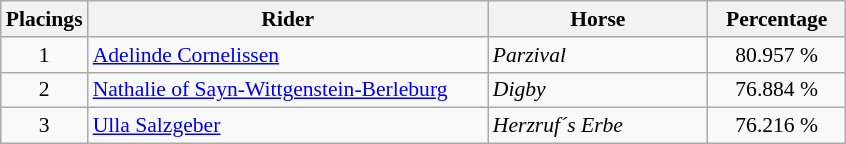<table class="wikitable" style="font-size: 90%">
<tr>
<th width=20>Placings </th>
<th width=260>Rider</th>
<th width=140>Horse</th>
<th width=85>Percentage</th>
</tr>
<tr>
<td align=center>1</td>
<td> <a href='#'>Adelinde Cornelissen</a></td>
<td><em>Parzival</em></td>
<td align=center>80.957 %</td>
</tr>
<tr>
<td align=center>2</td>
<td> <a href='#'>Nathalie of Sayn-Wittgenstein-Berleburg</a></td>
<td><em>Digby</em></td>
<td align=center>76.884 %</td>
</tr>
<tr>
<td align=center>3</td>
<td> <a href='#'>Ulla Salzgeber</a></td>
<td><em>Herzruf´s Erbe</em></td>
<td align=center>76.216 %</td>
</tr>
</table>
